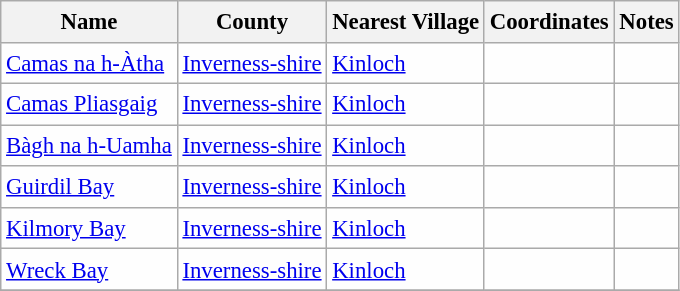<table class="wikitable sortable" style="table-layout:fixed;background-color:#FEFEFE;font-size:95%;padding:0.30em;line-height:1.35em;">
<tr>
<th scope="col">Name</th>
<th scope="col">County</th>
<th scope="col">Nearest Village</th>
<th scope="col" data-sort-type="number">Coordinates</th>
<th scope="col">Notes</th>
</tr>
<tr>
<td><a href='#'>Camas na h-Àtha</a></td>
<td><a href='#'>Inverness-shire</a></td>
<td><a href='#'>Kinloch</a></td>
<td></td>
<td></td>
</tr>
<tr>
<td><a href='#'>Camas Pliasgaig</a></td>
<td><a href='#'>Inverness-shire</a></td>
<td><a href='#'>Kinloch</a></td>
<td></td>
<td></td>
</tr>
<tr>
<td><a href='#'>Bàgh na h-Uamha</a></td>
<td><a href='#'>Inverness-shire</a></td>
<td><a href='#'>Kinloch</a></td>
<td></td>
<td></td>
</tr>
<tr>
<td><a href='#'>Guirdil Bay</a></td>
<td><a href='#'>Inverness-shire</a></td>
<td><a href='#'>Kinloch</a></td>
<td></td>
<td></td>
</tr>
<tr>
<td><a href='#'>Kilmory Bay</a></td>
<td><a href='#'>Inverness-shire</a></td>
<td><a href='#'>Kinloch</a></td>
<td></td>
<td></td>
</tr>
<tr>
<td><a href='#'>Wreck Bay</a></td>
<td><a href='#'>Inverness-shire</a></td>
<td><a href='#'>Kinloch</a></td>
<td></td>
<td></td>
</tr>
<tr>
</tr>
</table>
